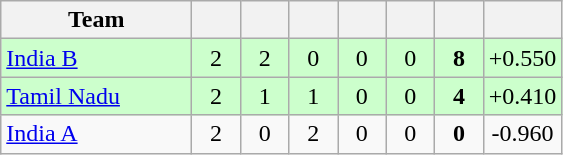<table class="wikitable" style="text-align:center">
<tr>
<th style="width:120px">Team</th>
<th style="width:25px"></th>
<th style="width:25px"></th>
<th style="width:25px"></th>
<th style="width:25px"></th>
<th style="width:25px"></th>
<th style="width:25px"></th>
<th style="width:40px"></th>
</tr>
<tr style="background:#cfc;">
<td style="text-align:left"><a href='#'>India B</a></td>
<td>2</td>
<td>2</td>
<td>0</td>
<td>0</td>
<td>0</td>
<td><strong>8</strong></td>
<td>+0.550</td>
</tr>
<tr style="background:#cfc;">
<td style="text-align:left"><a href='#'>Tamil Nadu</a></td>
<td>2</td>
<td>1</td>
<td>1</td>
<td>0</td>
<td>0</td>
<td><strong>4</strong></td>
<td>+0.410</td>
</tr>
<tr>
<td style="text-align:left"><a href='#'>India A</a></td>
<td>2</td>
<td>0</td>
<td>2</td>
<td>0</td>
<td>0</td>
<td><strong>0 </strong></td>
<td>-0.960</td>
</tr>
</table>
